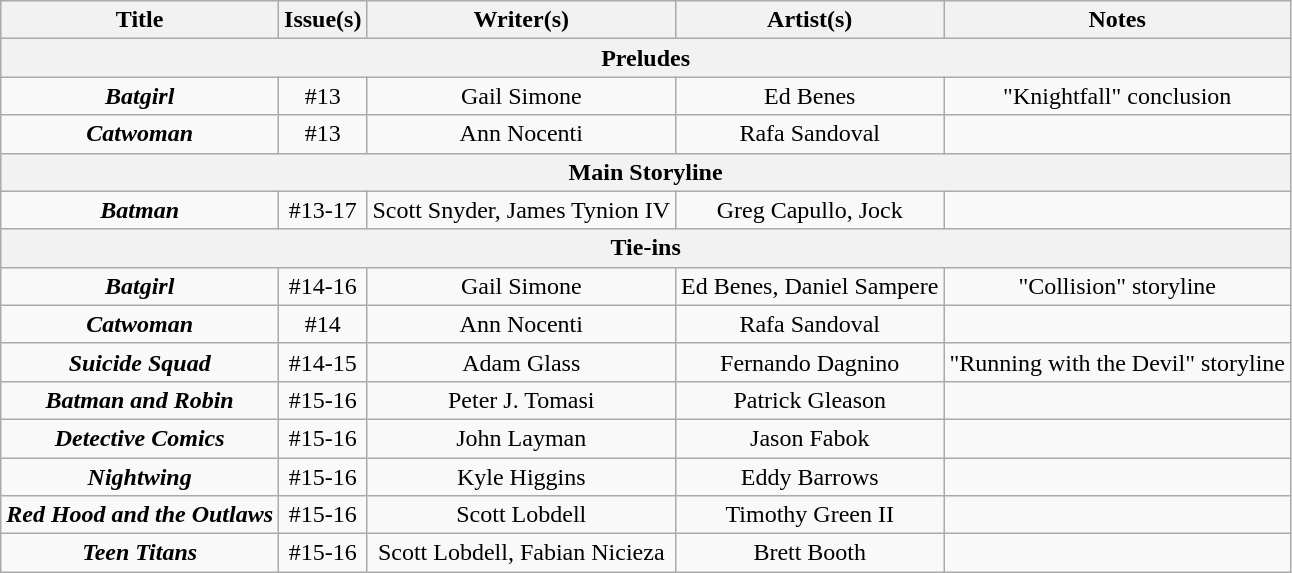<table class="wikitable" style="text-align: center">
<tr>
<th>Title</th>
<th>Issue(s)</th>
<th>Writer(s)</th>
<th>Artist(s)</th>
<th>Notes</th>
</tr>
<tr>
<th colspan="5">Preludes</th>
</tr>
<tr>
<td><strong><em>Batgirl</em></strong></td>
<td>#13</td>
<td>Gail Simone</td>
<td>Ed Benes</td>
<td>"Knightfall" conclusion</td>
</tr>
<tr>
<td><strong><em>Catwoman</em></strong></td>
<td>#13</td>
<td>Ann Nocenti</td>
<td>Rafa Sandoval</td>
<td></td>
</tr>
<tr>
<th colspan="5">Main Storyline</th>
</tr>
<tr>
<td><strong><em>Batman</em></strong></td>
<td>#13-17</td>
<td>Scott Snyder, James Tynion IV</td>
<td>Greg Capullo, Jock</td>
<td></td>
</tr>
<tr>
<th colspan="5"><strong>Tie-ins</strong></th>
</tr>
<tr>
<td><strong><em>Batgirl</em></strong></td>
<td>#14-16</td>
<td>Gail Simone</td>
<td>Ed Benes, Daniel Sampere</td>
<td>"Collision" storyline</td>
</tr>
<tr>
<td><strong><em>Catwoman</em></strong></td>
<td>#14</td>
<td>Ann Nocenti</td>
<td>Rafa Sandoval</td>
<td></td>
</tr>
<tr>
<td><strong><em>Suicide Squad</em></strong></td>
<td>#14-15</td>
<td>Adam Glass</td>
<td>Fernando Dagnino</td>
<td>"Running with the Devil" storyline</td>
</tr>
<tr>
<td><strong><em>Batman and Robin</em></strong></td>
<td>#15-16</td>
<td>Peter J. Tomasi</td>
<td>Patrick Gleason</td>
<td></td>
</tr>
<tr>
<td><strong><em>Detective Comics</em></strong></td>
<td>#15-16</td>
<td>John Layman</td>
<td>Jason Fabok</td>
<td></td>
</tr>
<tr>
<td><strong><em>Nightwing</em></strong></td>
<td>#15-16</td>
<td>Kyle Higgins</td>
<td>Eddy Barrows</td>
<td></td>
</tr>
<tr>
<td><strong><em>Red Hood and the Outlaws</em></strong></td>
<td>#15-16</td>
<td>Scott Lobdell</td>
<td>Timothy Green II</td>
<td></td>
</tr>
<tr>
<td><strong><em>Teen Titans</em></strong></td>
<td>#15-16</td>
<td>Scott Lobdell, Fabian Nicieza</td>
<td>Brett Booth</td>
<td></td>
</tr>
</table>
